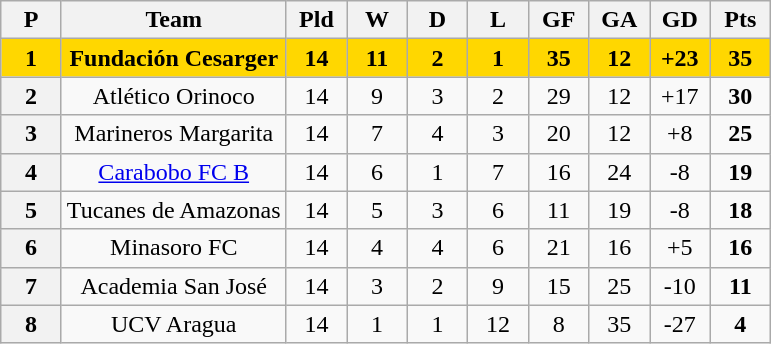<table class="wikitable" style="text-align: center;">
<tr>
<th width=33>P<br></th>
<th>Team<br></th>
<th width=33>Pld<br></th>
<th width=33>W<br></th>
<th width=33>D<br></th>
<th width=33>L<br></th>
<th width=33>GF<br></th>
<th width=33>GA<br></th>
<th width=33>GD<br></th>
<th width=33>Pts<br></th>
</tr>
<tr bgcolor="gold">
<td><strong>1</strong></td>
<td><strong>Fundación Cesarger</strong></td>
<td><strong>14</strong></td>
<td><strong>11</strong></td>
<td><strong>2</strong></td>
<td><strong>1</strong></td>
<td><strong>35</strong></td>
<td><strong>12</strong></td>
<td><strong>+23</strong></td>
<td><strong>35</strong></td>
</tr>
<tr>
<th>2</th>
<td>Atlético Orinoco</td>
<td>14</td>
<td>9</td>
<td>3</td>
<td>2</td>
<td>29</td>
<td>12</td>
<td>+17</td>
<td><strong>30</strong></td>
</tr>
<tr>
<th>3</th>
<td>Marineros Margarita</td>
<td>14</td>
<td>7</td>
<td>4</td>
<td>3</td>
<td>20</td>
<td>12</td>
<td>+8</td>
<td><strong>25</strong></td>
</tr>
<tr>
<th>4</th>
<td><a href='#'>Carabobo FC B</a></td>
<td>14</td>
<td>6</td>
<td>1</td>
<td>7</td>
<td>16</td>
<td>24</td>
<td>-8</td>
<td><strong>19</strong></td>
</tr>
<tr>
<th>5</th>
<td>Tucanes de Amazonas</td>
<td>14</td>
<td>5</td>
<td>3</td>
<td>6</td>
<td>11</td>
<td>19</td>
<td>-8</td>
<td><strong>18</strong></td>
</tr>
<tr>
<th>6</th>
<td>Minasoro FC</td>
<td>14</td>
<td>4</td>
<td>4</td>
<td>6</td>
<td>21</td>
<td>16</td>
<td>+5</td>
<td><strong>16</strong></td>
</tr>
<tr>
<th>7</th>
<td>Academia San José</td>
<td>14</td>
<td>3</td>
<td>2</td>
<td>9</td>
<td>15</td>
<td>25</td>
<td>-10</td>
<td><strong>11</strong></td>
</tr>
<tr>
<th>8</th>
<td>UCV Aragua</td>
<td>14</td>
<td>1</td>
<td>1</td>
<td>12</td>
<td>8</td>
<td>35</td>
<td>-27</td>
<td><strong>4</strong></td>
</tr>
</table>
